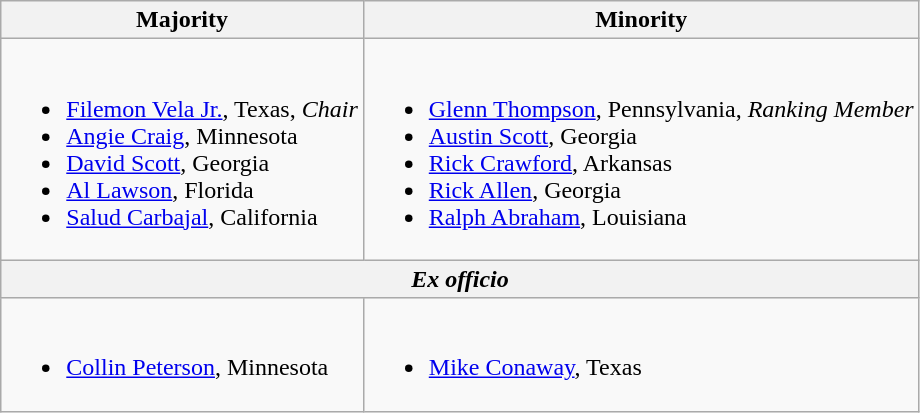<table class=wikitable>
<tr>
<th>Majority</th>
<th>Minority</th>
</tr>
<tr>
<td><br><ul><li><a href='#'>Filemon Vela Jr.</a>, Texas, <em>Chair</em></li><li><a href='#'>Angie Craig</a>, Minnesota</li><li><a href='#'>David Scott</a>, Georgia</li><li><a href='#'>Al Lawson</a>, Florida</li><li><a href='#'>Salud Carbajal</a>, California</li></ul></td>
<td><br><ul><li><a href='#'>Glenn Thompson</a>, Pennsylvania, <em>Ranking Member</em></li><li><a href='#'>Austin Scott</a>, Georgia</li><li><a href='#'>Rick Crawford</a>, Arkansas</li><li><a href='#'>Rick Allen</a>, Georgia</li><li><a href='#'>Ralph Abraham</a>, Louisiana</li></ul></td>
</tr>
<tr>
<th colspan=2><em>Ex officio</em></th>
</tr>
<tr>
<td><br><ul><li><a href='#'>Collin Peterson</a>, Minnesota</li></ul></td>
<td><br><ul><li><a href='#'>Mike Conaway</a>, Texas</li></ul></td>
</tr>
</table>
